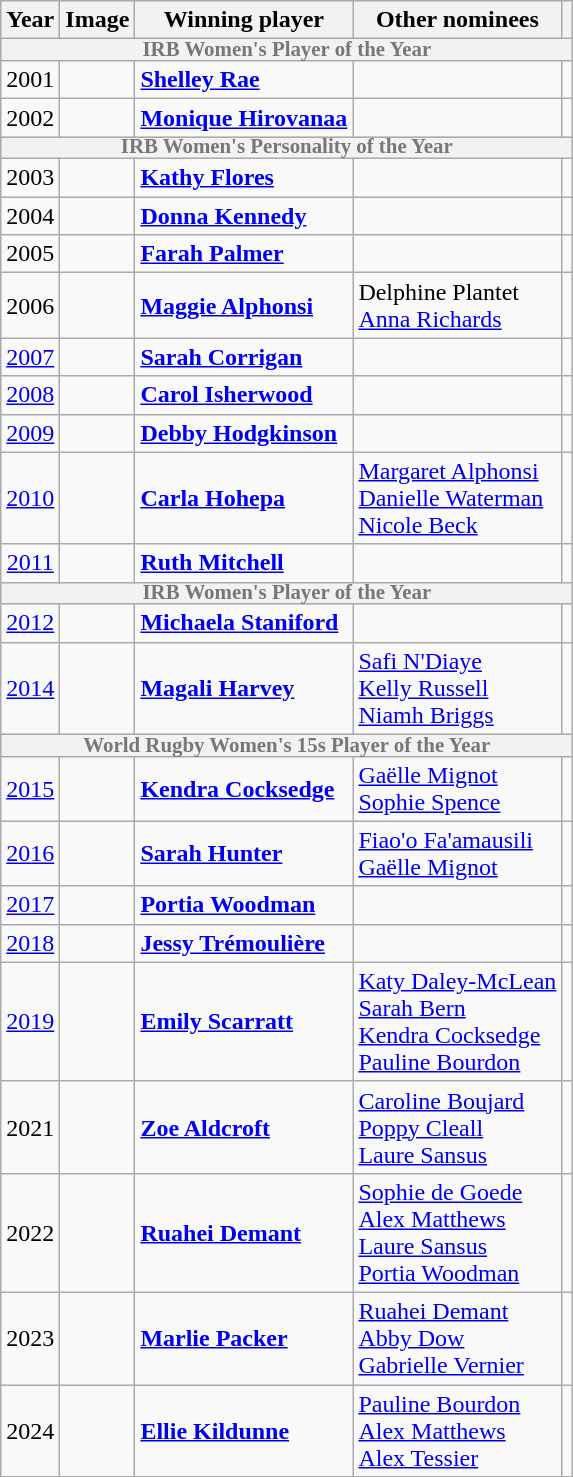<table class="sortable wikitable plainrowheaders" style="text-align:center">
<tr>
<th scope="col">Year</th>
<th>Image</th>
<th scope="col">Winning player</th>
<th scope="col" class="unsortable">Other nominees</th>
<th scope="col" class="unsortable"></th>
</tr>
<tr style="text-align:center; line-height:8px; font-size:87%; font-weight:bold; background:lightgrey; color:#777;">
<th colspan="5">IRB Women's Player of the Year</th>
</tr>
<tr>
<td>2001</td>
<td></td>
<td align="left"> <strong><a href='#'>Shelley Rae</a></strong></td>
<td align="left"></td>
<td></td>
</tr>
<tr>
<td>2002</td>
<td></td>
<td align="left"> <strong><a href='#'>Monique Hirovanaa</a></strong></td>
<td align="left"></td>
<td></td>
</tr>
<tr style="text-align:center; line-height:8px; font-size:87%; font-weight:bold; background:lightgrey; color:#777;">
<th colspan="5">IRB Women's Personality of the Year</th>
</tr>
<tr>
<td>2003</td>
<td></td>
<td align="left"> <strong><a href='#'>Kathy Flores</a></strong></td>
<td align="left"></td>
<td></td>
</tr>
<tr>
<td>2004</td>
<td></td>
<td align="left"> <strong><a href='#'>Donna Kennedy</a></strong></td>
<td align="left"></td>
<td></td>
</tr>
<tr>
<td>2005</td>
<td></td>
<td align="left"> <strong><a href='#'>Farah Palmer</a></strong></td>
<td align="left"></td>
<td></td>
</tr>
<tr>
<td>2006</td>
<td></td>
<td align="left"> <strong><a href='#'>Maggie Alphonsi</a></strong></td>
<td align="left"> Delphine Plantet<br> <a href='#'>Anna Richards</a></td>
<td></td>
</tr>
<tr>
<td><a href='#'>2007</a></td>
<td></td>
<td align="left"> <strong><a href='#'>Sarah Corrigan</a></strong></td>
<td align="left"></td>
<td></td>
</tr>
<tr>
<td><a href='#'>2008</a></td>
<td></td>
<td align="left"> <strong><a href='#'>Carol Isherwood</a></strong></td>
<td align="left"></td>
<td></td>
</tr>
<tr>
<td><a href='#'>2009</a></td>
<td></td>
<td align="left"> <strong><a href='#'>Debby Hodgkinson</a></strong></td>
<td align="left"></td>
<td></td>
</tr>
<tr>
<td><a href='#'>2010</a></td>
<td></td>
<td align="left"> <strong><a href='#'>Carla Hohepa</a></strong></td>
<td align="left"> <a href='#'>Margaret Alphonsi</a><br> <a href='#'>Danielle Waterman</a><br> <a href='#'>Nicole Beck</a></td>
<td></td>
</tr>
<tr>
<td><a href='#'>2011</a></td>
<td></td>
<td align="left"> <strong><a href='#'>Ruth Mitchell</a></strong></td>
<td align="left"></td>
<td></td>
</tr>
<tr style="text-align:center; line-height:8px; font-size:87%; font-weight:bold; background:lightgrey; color:#777;">
<th colspan="5">IRB Women's Player of the Year</th>
</tr>
<tr>
<td><a href='#'>2012</a></td>
<td></td>
<td align="left"> <strong><a href='#'>Michaela Staniford</a></strong></td>
<td align="left"></td>
<td></td>
</tr>
<tr>
<td><a href='#'>2014</a></td>
<td></td>
<td align="left"> <strong><a href='#'>Magali Harvey</a></strong></td>
<td align="left"> <a href='#'>Safi N'Diaye</a><br> <a href='#'>Kelly Russell</a><br> <a href='#'>Niamh Briggs</a></td>
<td></td>
</tr>
<tr style="text-align:center; line-height:8px; font-size:87%; font-weight:bold; background:lightgrey; color:#777;">
<th colspan="5">World Rugby Women's 15s Player of the Year</th>
</tr>
<tr>
<td><a href='#'>2015</a></td>
<td></td>
<td align="left"> <strong><a href='#'>Kendra Cocksedge</a></strong></td>
<td align="left"> <a href='#'>Gaëlle Mignot</a><br> <a href='#'>Sophie Spence</a></td>
<td></td>
</tr>
<tr>
<td><a href='#'>2016</a></td>
<td></td>
<td align="left"> <strong><a href='#'>Sarah Hunter</a></strong></td>
<td align="left"> <a href='#'>Fiao'o Fa'amausili</a><br> <a href='#'>Gaëlle Mignot</a></td>
<td></td>
</tr>
<tr>
<td><a href='#'>2017</a></td>
<td></td>
<td align="left"> <strong><a href='#'>Portia Woodman</a></strong></td>
<td align="left"></td>
<td></td>
</tr>
<tr>
<td><a href='#'>2018</a></td>
<td></td>
<td align="left"> <strong><a href='#'>Jessy Trémoulière</a></strong></td>
<td align="left"></td>
<td></td>
</tr>
<tr>
<td><a href='#'>2019</a></td>
<td></td>
<td align="left"> <strong><a href='#'>Emily Scarratt</a></strong></td>
<td align="left"> <a href='#'>Katy Daley-McLean</a><br> <a href='#'>Sarah Bern</a><br> <a href='#'>Kendra Cocksedge</a><br> <a href='#'>Pauline Bourdon</a></td>
<td></td>
</tr>
<tr>
<td>2021</td>
<td></td>
<td align="left"> <strong><a href='#'>Zoe Aldcroft</a></strong></td>
<td align="left"> <a href='#'>Caroline Boujard</a><br> <a href='#'>Poppy Cleall</a><br> <a href='#'>Laure Sansus</a></td>
<td></td>
</tr>
<tr>
<td>2022</td>
<td></td>
<td align="left"> <strong><a href='#'>Ruahei Demant</a></strong></td>
<td align="left"> <a href='#'>Sophie de Goede</a><br> <a href='#'>Alex Matthews</a><br> <a href='#'>Laure Sansus</a><br> <a href='#'>Portia Woodman</a></td>
<td></td>
</tr>
<tr>
<td>2023</td>
<td></td>
<td align="left"> <strong><a href='#'>Marlie Packer</a></strong></td>
<td align="left"> <a href='#'>Ruahei Demant</a><br> <a href='#'>Abby Dow</a><br> <a href='#'>Gabrielle Vernier</a></td>
<td></td>
</tr>
<tr>
<td>2024</td>
<td></td>
<td align="left"> <strong><a href='#'>Ellie Kildunne</a></strong></td>
<td align="left"> <a href='#'>Pauline Bourdon</a><br> <a href='#'>Alex Matthews</a><br> <a href='#'>Alex Tessier</a></td>
<td></td>
</tr>
</table>
